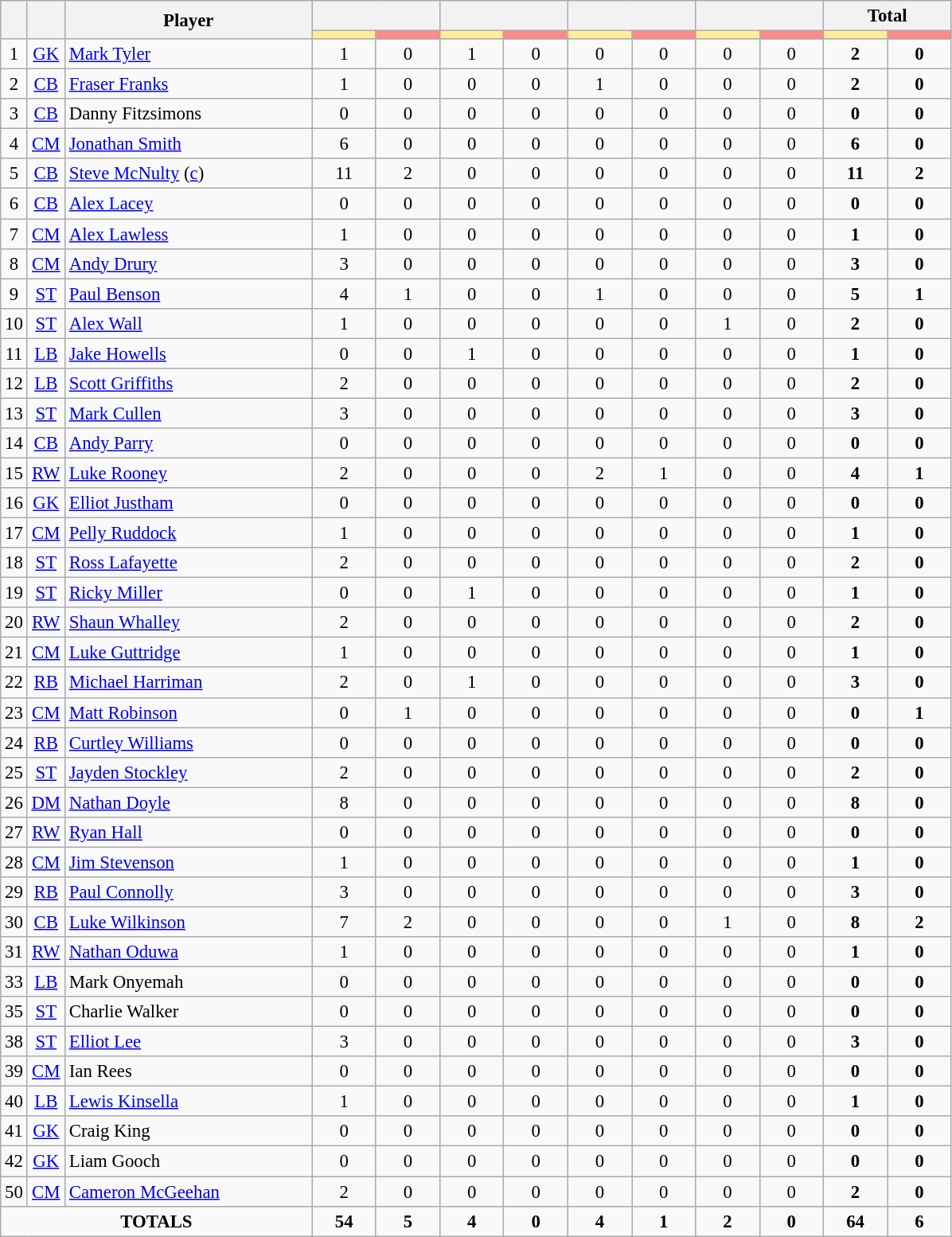<table class="wikitable sortable" style="font-size: 95%; text-align: center;">
<tr>
<th rowspan="2" width=10></th>
<th rowspan="2" width=10></th>
<th rowspan="2" width=200>Player</th>
<th colspan="2" width=100></th>
<th colspan="2" width=100></th>
<th colspan="2" width=100></th>
<th colspan="2" width=100></th>
<th colspan="2" width=100>Total</th>
</tr>
<tr>
<th style="width:25px; background:#fe9;"></th>
<th style="width:25px; background:#ff8888;"></th>
<th style="width:25px; background:#fe9;"></th>
<th style="width:25px; background:#ff8888;"></th>
<th style="width:25px; background:#fe9;"></th>
<th style="width:25px; background:#ff8888;"></th>
<th style="width:25px; background:#fe9;"></th>
<th style="width:25px; background:#ff8888;"></th>
<th style="width:25px; background:#fe9;"></th>
<th style="width:25px; background:#ff8888;"></th>
</tr>
<tr>
<td>1</td>
<td><a href='#'>GK</a></td>
<td align=left> <a href='#'>Mark Tyler</a></td>
<td>1</td>
<td>0</td>
<td>1</td>
<td>0</td>
<td>0</td>
<td>0</td>
<td>0</td>
<td>0</td>
<td><strong>2</strong></td>
<td><strong>0</strong></td>
</tr>
<tr>
<td>2</td>
<td><a href='#'>CB</a></td>
<td align=left> <a href='#'>Fraser Franks</a></td>
<td>1</td>
<td>0</td>
<td>0</td>
<td>0</td>
<td>1</td>
<td>0</td>
<td>0</td>
<td>0</td>
<td><strong>2</strong></td>
<td><strong>0</strong></td>
</tr>
<tr>
<td>3</td>
<td><a href='#'>CB</a></td>
<td align=left> Danny Fitzsimons</td>
<td>0</td>
<td>0</td>
<td>0</td>
<td>0</td>
<td>0</td>
<td>0</td>
<td>0</td>
<td>0</td>
<td><strong>0</strong></td>
<td><strong>0</strong></td>
</tr>
<tr>
<td>4</td>
<td><a href='#'>CM</a></td>
<td align=left> <a href='#'>Jonathan Smith</a></td>
<td>6</td>
<td>0</td>
<td>0</td>
<td>0</td>
<td>0</td>
<td>0</td>
<td>0</td>
<td>0</td>
<td><strong>6</strong></td>
<td><strong>0</strong></td>
</tr>
<tr>
<td>5</td>
<td><a href='#'>CB</a></td>
<td align=left> <a href='#'>Steve McNulty</a> (<a href='#'>c</a>)</td>
<td>11</td>
<td>2</td>
<td>0</td>
<td>0</td>
<td>0</td>
<td>0</td>
<td>0</td>
<td>0</td>
<td><strong>11</strong></td>
<td><strong>2</strong></td>
</tr>
<tr>
<td>6</td>
<td><a href='#'>CB</a></td>
<td align=left> <a href='#'>Alex Lacey</a></td>
<td>0</td>
<td>0</td>
<td>0</td>
<td>0</td>
<td>0</td>
<td>0</td>
<td>0</td>
<td>0</td>
<td><strong>0</strong></td>
<td><strong>0</strong></td>
</tr>
<tr>
<td>7</td>
<td><a href='#'>CM</a></td>
<td align=left> <a href='#'>Alex Lawless</a></td>
<td>1</td>
<td>0</td>
<td>0</td>
<td>0</td>
<td>0</td>
<td>0</td>
<td>0</td>
<td>0</td>
<td><strong>1</strong></td>
<td><strong>0</strong></td>
</tr>
<tr>
<td>8</td>
<td><a href='#'>CM</a></td>
<td align=left> <a href='#'>Andy Drury</a></td>
<td>3</td>
<td>0</td>
<td>0</td>
<td>0</td>
<td>0</td>
<td>0</td>
<td>0</td>
<td>0</td>
<td><strong>3</strong></td>
<td><strong>0</strong></td>
</tr>
<tr>
<td>9</td>
<td><a href='#'>ST</a></td>
<td align=left> <a href='#'>Paul Benson</a></td>
<td>4</td>
<td>1</td>
<td>0</td>
<td>0</td>
<td>1</td>
<td>0</td>
<td>0</td>
<td>0</td>
<td><strong>5</strong></td>
<td><strong>1</strong></td>
</tr>
<tr>
<td>10</td>
<td><a href='#'>ST</a></td>
<td align=left> <a href='#'>Alex Wall</a></td>
<td>1</td>
<td>0</td>
<td>0</td>
<td>0</td>
<td>0</td>
<td>0</td>
<td>1</td>
<td>0</td>
<td><strong>2</strong></td>
<td><strong>0</strong></td>
</tr>
<tr>
<td>11</td>
<td><a href='#'>LB</a></td>
<td align=left> <a href='#'>Jake Howells</a></td>
<td>0</td>
<td>0</td>
<td>1</td>
<td>0</td>
<td>0</td>
<td>0</td>
<td>0</td>
<td>0</td>
<td><strong>1</strong></td>
<td><strong>0</strong></td>
</tr>
<tr>
<td>12</td>
<td><a href='#'>LB</a></td>
<td align=left> <a href='#'>Scott Griffiths</a></td>
<td>2</td>
<td>0</td>
<td>0</td>
<td>0</td>
<td>0</td>
<td>0</td>
<td>0</td>
<td>0</td>
<td><strong>2</strong></td>
<td><strong>0</strong></td>
</tr>
<tr>
<td>13</td>
<td><a href='#'>ST</a></td>
<td align=left> <a href='#'>Mark Cullen</a></td>
<td>3</td>
<td>0</td>
<td>0</td>
<td>0</td>
<td>0</td>
<td>0</td>
<td>0</td>
<td>0</td>
<td><strong>3</strong></td>
<td><strong>0</strong></td>
</tr>
<tr>
<td>14</td>
<td><a href='#'>CB</a></td>
<td align=left> <a href='#'>Andy Parry</a></td>
<td>0</td>
<td>0</td>
<td>0</td>
<td>0</td>
<td>0</td>
<td>0</td>
<td>0</td>
<td>0</td>
<td><strong>0</strong></td>
<td><strong>0</strong></td>
</tr>
<tr>
<td>15</td>
<td><a href='#'>RW</a></td>
<td align=left> <a href='#'>Luke Rooney</a></td>
<td>2</td>
<td>0</td>
<td>0</td>
<td>0</td>
<td>2</td>
<td>1</td>
<td>0</td>
<td>0</td>
<td><strong>4</strong></td>
<td><strong>1</strong></td>
</tr>
<tr>
<td>16</td>
<td><a href='#'>GK</a></td>
<td align=left> <a href='#'>Elliot Justham</a></td>
<td>0</td>
<td>0</td>
<td>0</td>
<td>0</td>
<td>0</td>
<td>0</td>
<td>0</td>
<td>0</td>
<td><strong>0</strong></td>
<td><strong>0</strong></td>
</tr>
<tr>
<td>17</td>
<td><a href='#'>CM</a></td>
<td align=left> <a href='#'>Pelly Ruddock</a></td>
<td>1</td>
<td>0</td>
<td>0</td>
<td>0</td>
<td>0</td>
<td>0</td>
<td>0</td>
<td>0</td>
<td><strong>1</strong></td>
<td><strong>0</strong></td>
</tr>
<tr>
<td>18</td>
<td><a href='#'>ST</a></td>
<td align=left> <a href='#'>Ross Lafayette</a></td>
<td>2</td>
<td>0</td>
<td>0</td>
<td>0</td>
<td>0</td>
<td>0</td>
<td>0</td>
<td>0</td>
<td><strong>2</strong></td>
<td><strong>0</strong></td>
</tr>
<tr>
<td>19</td>
<td><a href='#'>ST</a></td>
<td align=left> <a href='#'>Ricky Miller</a></td>
<td>0</td>
<td>0</td>
<td>1</td>
<td>0</td>
<td>0</td>
<td>0</td>
<td>0</td>
<td>0</td>
<td><strong>1</strong></td>
<td><strong>0</strong></td>
</tr>
<tr>
<td>20</td>
<td><a href='#'>RW</a></td>
<td align=left> <a href='#'>Shaun Whalley</a></td>
<td>2</td>
<td>0</td>
<td>0</td>
<td>0</td>
<td>0</td>
<td>0</td>
<td>0</td>
<td>0</td>
<td><strong>2</strong></td>
<td><strong>0</strong></td>
</tr>
<tr>
<td>21</td>
<td><a href='#'>CM</a></td>
<td align=left> <a href='#'>Luke Guttridge</a></td>
<td>1</td>
<td>0</td>
<td>0</td>
<td>0</td>
<td>0</td>
<td>0</td>
<td>0</td>
<td>0</td>
<td><strong>1</strong></td>
<td><strong>0</strong></td>
</tr>
<tr>
<td>22</td>
<td><a href='#'>RB</a></td>
<td align=left> <a href='#'>Michael Harriman</a></td>
<td>2</td>
<td>0</td>
<td>1</td>
<td>0</td>
<td>0</td>
<td>0</td>
<td>0</td>
<td>0</td>
<td><strong>3</strong></td>
<td><strong>0</strong></td>
</tr>
<tr>
<td>23</td>
<td><a href='#'>CM</a></td>
<td align=left> <a href='#'>Matt Robinson</a></td>
<td>0</td>
<td>1</td>
<td>0</td>
<td>0</td>
<td>0</td>
<td>0</td>
<td>0</td>
<td>0</td>
<td><strong>0</strong></td>
<td><strong>1</strong></td>
</tr>
<tr>
<td>24</td>
<td><a href='#'>RB</a></td>
<td align=left> <a href='#'>Curtley Williams</a></td>
<td>0</td>
<td>0</td>
<td>0</td>
<td>0</td>
<td>0</td>
<td>0</td>
<td>0</td>
<td>0</td>
<td><strong>0</strong></td>
<td><strong>0</strong></td>
</tr>
<tr>
<td>25</td>
<td><a href='#'>ST</a></td>
<td align=left> <a href='#'>Jayden Stockley</a></td>
<td>2</td>
<td>0</td>
<td>0</td>
<td>0</td>
<td>0</td>
<td>0</td>
<td>0</td>
<td>0</td>
<td><strong>2</strong></td>
<td><strong>0</strong></td>
</tr>
<tr>
<td>26</td>
<td><a href='#'>DM</a></td>
<td align=left> <a href='#'>Nathan Doyle</a></td>
<td>8</td>
<td>0</td>
<td>0</td>
<td>0</td>
<td>0</td>
<td>0</td>
<td>0</td>
<td>0</td>
<td><strong>8</strong></td>
<td><strong>0</strong></td>
</tr>
<tr>
<td>27</td>
<td><a href='#'>RW</a></td>
<td align=left> <a href='#'>Ryan Hall</a></td>
<td>0</td>
<td>0</td>
<td>0</td>
<td>0</td>
<td>0</td>
<td>0</td>
<td>0</td>
<td>0</td>
<td><strong>0</strong></td>
<td><strong>0</strong></td>
</tr>
<tr>
<td>28</td>
<td><a href='#'>CM</a></td>
<td align=left> <a href='#'>Jim Stevenson</a></td>
<td>1</td>
<td>0</td>
<td>0</td>
<td>0</td>
<td>0</td>
<td>0</td>
<td>0</td>
<td>0</td>
<td><strong>1</strong></td>
<td><strong>0</strong></td>
</tr>
<tr>
<td>29</td>
<td><a href='#'>RB</a></td>
<td align=left> <a href='#'>Paul Connolly</a></td>
<td>3</td>
<td>0</td>
<td>0</td>
<td>0</td>
<td>0</td>
<td>0</td>
<td>0</td>
<td>0</td>
<td><strong>3</strong></td>
<td><strong>0</strong></td>
</tr>
<tr>
<td>30</td>
<td><a href='#'>CB</a></td>
<td align=left> <a href='#'>Luke Wilkinson</a></td>
<td>7</td>
<td>2</td>
<td>0</td>
<td>0</td>
<td>0</td>
<td>0</td>
<td>1</td>
<td>0</td>
<td><strong>8</strong></td>
<td><strong>2</strong></td>
</tr>
<tr>
<td>31</td>
<td><a href='#'>RW</a></td>
<td align=left> <a href='#'>Nathan Oduwa</a></td>
<td>1</td>
<td>0</td>
<td>0</td>
<td>0</td>
<td>0</td>
<td>0</td>
<td>0</td>
<td>0</td>
<td><strong>1</strong></td>
<td><strong>0</strong></td>
</tr>
<tr>
<td>33</td>
<td><a href='#'>LB</a></td>
<td align=left> Mark Onyemah</td>
<td>0</td>
<td>0</td>
<td>0</td>
<td>0</td>
<td>0</td>
<td>0</td>
<td>0</td>
<td>0</td>
<td><strong>0</strong></td>
<td><strong>0</strong></td>
</tr>
<tr>
<td>35</td>
<td><a href='#'>ST</a></td>
<td align=left> Charlie Walker</td>
<td>0</td>
<td>0</td>
<td>0</td>
<td>0</td>
<td>0</td>
<td>0</td>
<td>0</td>
<td>0</td>
<td><strong>0</strong></td>
<td><strong>0</strong></td>
</tr>
<tr>
<td>38</td>
<td><a href='#'>ST</a></td>
<td align=left> <a href='#'>Elliot Lee</a></td>
<td>3</td>
<td>0</td>
<td>0</td>
<td>0</td>
<td>0</td>
<td>0</td>
<td>0</td>
<td>0</td>
<td><strong>3</strong></td>
<td><strong>0</strong></td>
</tr>
<tr>
<td>39</td>
<td><a href='#'>CM</a></td>
<td align=left> Ian Rees</td>
<td>0</td>
<td>0</td>
<td>0</td>
<td>0</td>
<td>0</td>
<td>0</td>
<td>0</td>
<td>0</td>
<td><strong>0</strong></td>
<td><strong>0</strong></td>
</tr>
<tr>
<td>40</td>
<td><a href='#'>LB</a></td>
<td align=left> <a href='#'>Lewis Kinsella</a></td>
<td>1</td>
<td>0</td>
<td>0</td>
<td>0</td>
<td>0</td>
<td>0</td>
<td>0</td>
<td>0</td>
<td><strong>1</strong></td>
<td><strong>0</strong></td>
</tr>
<tr>
<td>41</td>
<td><a href='#'>GK</a></td>
<td align=left> Craig King</td>
<td>0</td>
<td>0</td>
<td>0</td>
<td>0</td>
<td>0</td>
<td>0</td>
<td>0</td>
<td>0</td>
<td><strong>0</strong></td>
<td><strong>0</strong></td>
</tr>
<tr>
<td>42</td>
<td><a href='#'>GK</a></td>
<td align=left> Liam Gooch</td>
<td>0</td>
<td>0</td>
<td>0</td>
<td>0</td>
<td>0</td>
<td>0</td>
<td>0</td>
<td>0</td>
<td><strong>0</strong></td>
<td><strong>0</strong></td>
</tr>
<tr>
<td>50</td>
<td><a href='#'>CM</a></td>
<td align=left> <a href='#'>Cameron McGeehan</a></td>
<td>2</td>
<td>0</td>
<td>0</td>
<td>0</td>
<td>0</td>
<td>0</td>
<td>0</td>
<td>0</td>
<td><strong>2</strong></td>
<td><strong>0</strong></td>
</tr>
<tr>
<td colspan="3"><strong>TOTALS</strong></td>
<td><strong>54</strong></td>
<td><strong>5</strong></td>
<td><strong>4</strong></td>
<td><strong>0</strong></td>
<td><strong>4</strong></td>
<td><strong>1</strong></td>
<td><strong>2</strong></td>
<td><strong>0</strong></td>
<td><strong>64</strong></td>
<td><strong>6</strong></td>
</tr>
</table>
